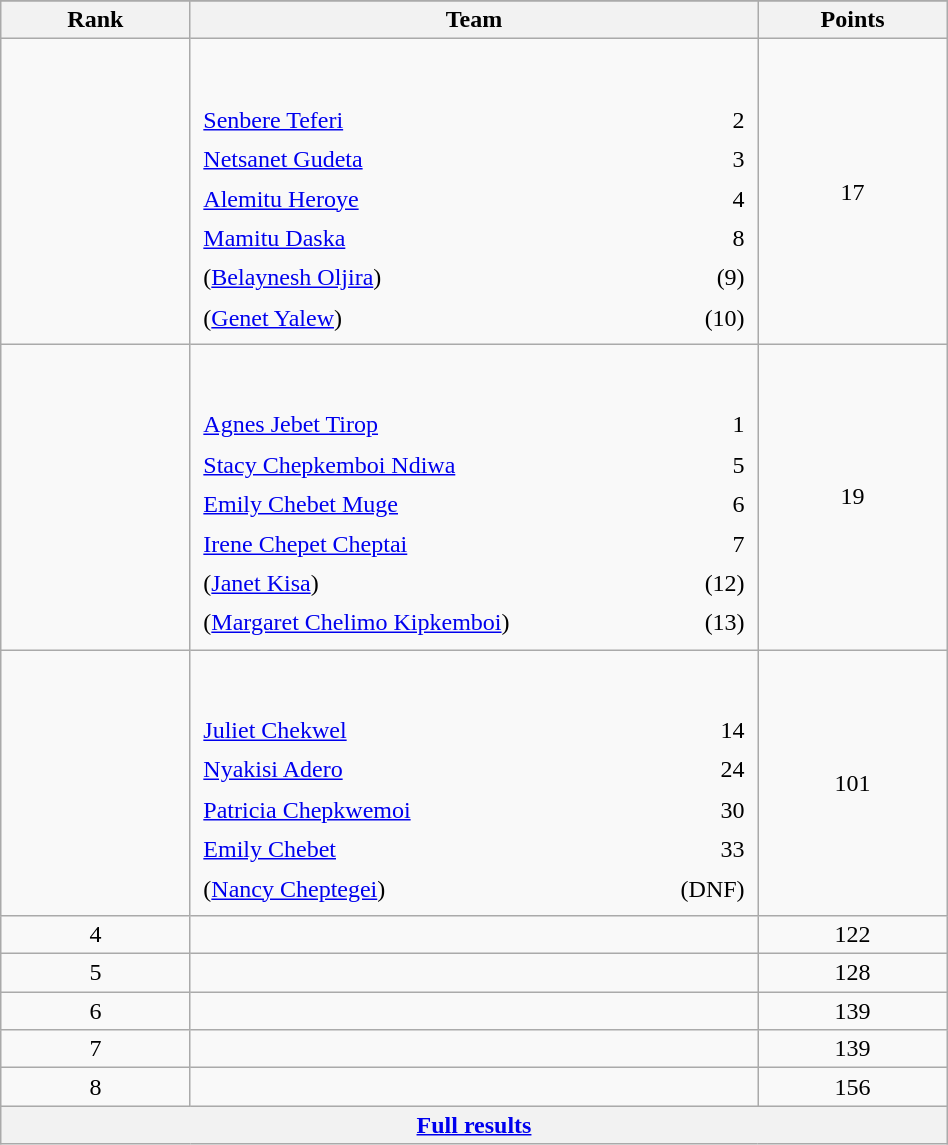<table class="wikitable" style="text-align:center;" width="50%">
<tr>
</tr>
<tr>
<th width=10%>Rank</th>
<th width=30%>Team</th>
<th width=10%>Points</th>
</tr>
<tr>
<td align=center></td>
<td align=left> <br><br><table width=100%>
<tr>
<td align=left style="border:0"><a href='#'>Senbere Teferi</a></td>
<td align=right style="border:0">2</td>
</tr>
<tr>
<td align=left style="border:0"><a href='#'>Netsanet Gudeta</a></td>
<td align=right style="border:0">3</td>
</tr>
<tr>
<td align=left style="border:0"><a href='#'>Alemitu Heroye</a></td>
<td align=right style="border:0">4</td>
</tr>
<tr>
<td align=left style="border:0"><a href='#'>Mamitu Daska</a></td>
<td align=right style="border:0">8</td>
</tr>
<tr>
<td align=left style="border:0">(<a href='#'>Belaynesh Oljira</a>)</td>
<td align=right style="border:0">(9)</td>
</tr>
<tr>
<td align=left style="border:0">(<a href='#'>Genet Yalew</a>)</td>
<td align=right style="border:0">(10)</td>
</tr>
</table>
</td>
<td>17</td>
</tr>
<tr>
<td align=center></td>
<td align=left> <br><br><table width=100%>
<tr>
<td align=left style="border:0"><a href='#'>Agnes Jebet Tirop</a></td>
<td align=right style="border:0">1</td>
</tr>
<tr>
<td align=left style="border:0"><a href='#'>Stacy Chepkemboi Ndiwa</a></td>
<td align=right style="border:0">5</td>
</tr>
<tr>
<td align=left style="border:0"><a href='#'>Emily Chebet Muge</a></td>
<td align=right style="border:0">6</td>
</tr>
<tr>
<td align=left style="border:0"><a href='#'>Irene Chepet Cheptai</a></td>
<td align=right style="border:0">7</td>
</tr>
<tr>
<td align=left style="border:0">(<a href='#'>Janet Kisa</a>)</td>
<td align=right style="border:0">(12)</td>
</tr>
<tr>
<td align=left style="border:0">(<a href='#'>Margaret Chelimo Kipkemboi</a>)</td>
<td align=right style="border:0">(13)</td>
</tr>
</table>
</td>
<td>19</td>
</tr>
<tr>
<td align=center></td>
<td align=left> <br><br><table width=100%>
<tr>
<td align=left style="border:0"><a href='#'>Juliet Chekwel</a></td>
<td align=right style="border:0">14</td>
</tr>
<tr>
<td align=left style="border:0"><a href='#'>Nyakisi Adero</a></td>
<td align=right style="border:0">24</td>
</tr>
<tr>
<td align=left style="border:0"><a href='#'>Patricia Chepkwemoi</a></td>
<td align=right style="border:0">30</td>
</tr>
<tr>
<td align=left style="border:0"><a href='#'>Emily Chebet</a></td>
<td align=right style="border:0">33</td>
</tr>
<tr>
<td align=left style="border:0">(<a href='#'>Nancy Cheptegei</a>)</td>
<td align=right style="border:0">(DNF)</td>
</tr>
</table>
</td>
<td>101</td>
</tr>
<tr>
<td align=center>4</td>
<td align=left></td>
<td>122</td>
</tr>
<tr>
<td align=center>5</td>
<td align=left></td>
<td>128</td>
</tr>
<tr>
<td align=center>6</td>
<td align=left></td>
<td>139</td>
</tr>
<tr>
<td align=center>7</td>
<td align=left></td>
<td>139</td>
</tr>
<tr>
<td align=center>8</td>
<td align=left></td>
<td>156</td>
</tr>
<tr class="sortbottom">
<th colspan=4 align=center><a href='#'>Full results</a></th>
</tr>
</table>
